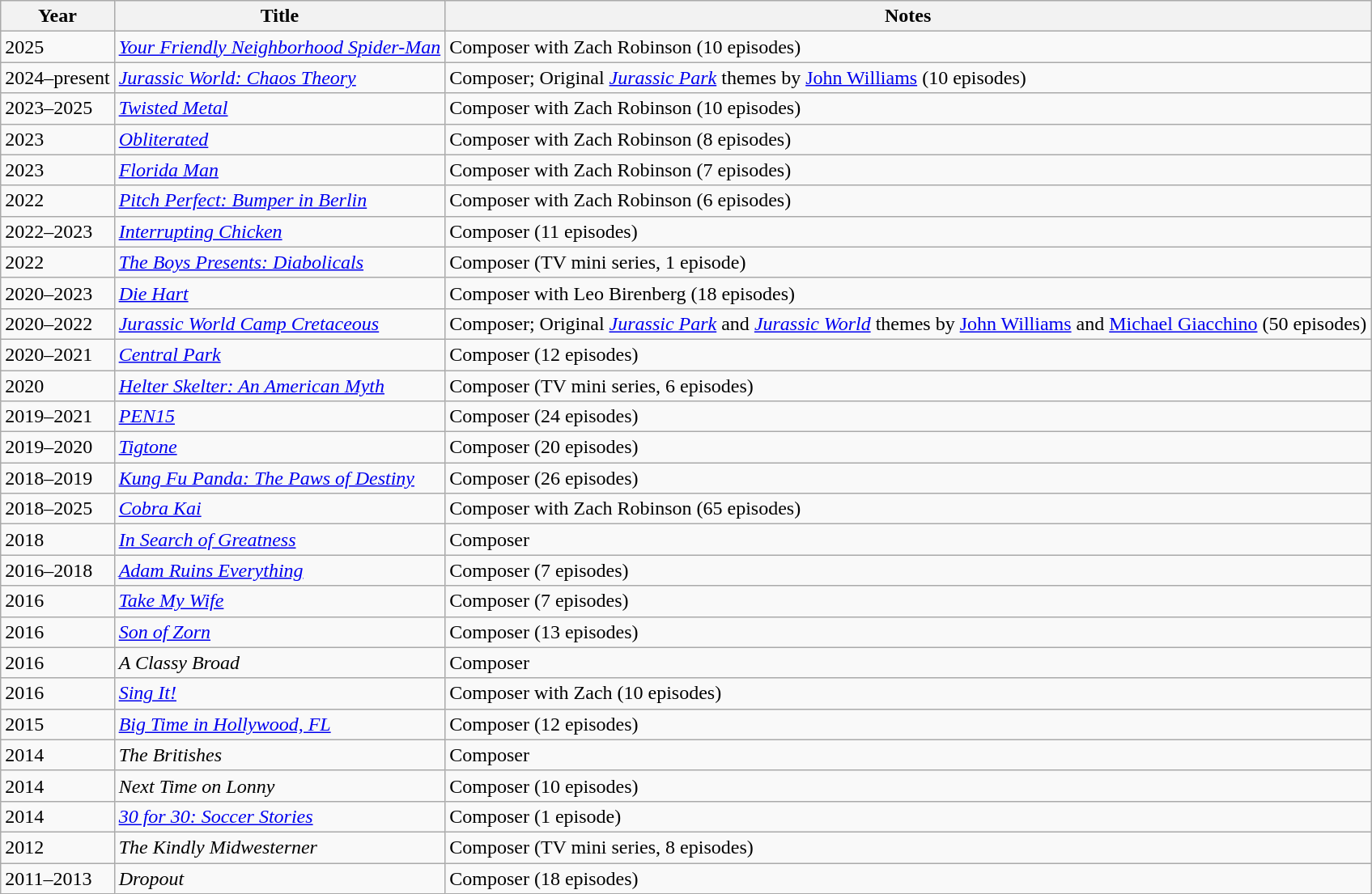<table class="wikitable">
<tr>
<th>Year</th>
<th>Title</th>
<th>Notes</th>
</tr>
<tr>
<td>2025</td>
<td><em><a href='#'>Your Friendly Neighborhood Spider-Man</a></em></td>
<td>Composer with Zach Robinson (10 episodes)</td>
</tr>
<tr>
<td>2024–present</td>
<td><em><a href='#'>Jurassic World: Chaos Theory</a></em></td>
<td>Composer; Original <em><a href='#'>Jurassic Park</a></em> themes by <a href='#'>John Williams</a> (10 episodes)</td>
</tr>
<tr>
<td>2023–2025</td>
<td><em><a href='#'>Twisted Metal</a></em></td>
<td>Composer with Zach Robinson (10 episodes)</td>
</tr>
<tr>
<td>2023</td>
<td><em><a href='#'>Obliterated</a></em></td>
<td>Composer with Zach Robinson (8 episodes)</td>
</tr>
<tr>
<td>2023</td>
<td><em><a href='#'>Florida Man</a></em></td>
<td>Composer with Zach Robinson (7 episodes)</td>
</tr>
<tr>
<td>2022</td>
<td><em><a href='#'>Pitch Perfect: Bumper in Berlin</a></em></td>
<td>Composer with Zach Robinson (6 episodes)</td>
</tr>
<tr>
<td>2022–2023</td>
<td><em><a href='#'>Interrupting Chicken</a></em></td>
<td>Composer (11 episodes)</td>
</tr>
<tr>
<td>2022</td>
<td><em><a href='#'>The Boys Presents: Diabolicals</a></em></td>
<td>Composer (TV mini series, 1 episode)</td>
</tr>
<tr>
<td>2020–2023</td>
<td><em><a href='#'>Die Hart</a></em></td>
<td>Composer with Leo Birenberg (18 episodes)</td>
</tr>
<tr>
<td>2020–2022</td>
<td><em><a href='#'>Jurassic World Camp Cretaceous</a></em></td>
<td>Composer; Original <em><a href='#'>Jurassic Park</a></em> and <em><a href='#'>Jurassic World</a></em> themes by <a href='#'>John Williams</a> and <a href='#'>Michael Giacchino</a> (50 episodes)</td>
</tr>
<tr>
<td>2020–2021</td>
<td><em><a href='#'>Central Park</a></em></td>
<td>Composer (12 episodes)</td>
</tr>
<tr>
<td>2020</td>
<td><em><a href='#'>Helter Skelter: An American Myth</a></em></td>
<td>Composer (TV mini series, 6 episodes)</td>
</tr>
<tr>
<td>2019–2021</td>
<td><em><a href='#'>PEN15</a></em></td>
<td>Composer (24 episodes)</td>
</tr>
<tr>
<td>2019–2020</td>
<td><em><a href='#'>Tigtone</a></em></td>
<td>Composer (20 episodes)</td>
</tr>
<tr>
<td>2018–2019</td>
<td><em><a href='#'>Kung Fu Panda: The Paws of Destiny</a></em></td>
<td>Composer (26 episodes)</td>
</tr>
<tr>
<td>2018–2025</td>
<td><em><a href='#'>Cobra Kai</a></em></td>
<td>Composer with Zach Robinson (65 episodes)</td>
</tr>
<tr>
<td>2018</td>
<td><em><a href='#'>In Search of Greatness</a></em></td>
<td>Composer</td>
</tr>
<tr>
<td>2016–2018</td>
<td><em><a href='#'>Adam Ruins Everything</a></em></td>
<td>Composer (7 episodes)</td>
</tr>
<tr>
<td>2016</td>
<td><a href='#'><em>Take My Wife</em></a></td>
<td>Composer (7 episodes)</td>
</tr>
<tr>
<td>2016</td>
<td><em><a href='#'>Son of Zorn</a></em></td>
<td>Composer (13 episodes)</td>
</tr>
<tr>
<td>2016</td>
<td><em>A Classy Broad</em></td>
<td>Composer</td>
</tr>
<tr>
<td>2016</td>
<td><em><a href='#'>Sing It!</a></em></td>
<td>Composer with Zach (10 episodes)</td>
</tr>
<tr>
<td>2015</td>
<td><em><a href='#'>Big Time in Hollywood, FL</a></em></td>
<td>Composer (12 episodes)</td>
</tr>
<tr>
<td>2014</td>
<td><em>The Britishes</em></td>
<td>Composer</td>
</tr>
<tr>
<td>2014</td>
<td><em>Next Time on Lonny</em></td>
<td>Composer (10 episodes)</td>
</tr>
<tr>
<td>2014</td>
<td><em><a href='#'>30 for 30: Soccer Stories</a></em></td>
<td>Composer (1 episode)</td>
</tr>
<tr>
<td>2012</td>
<td><em>The Kindly Midwesterner</em></td>
<td>Composer (TV mini series, 8 episodes)</td>
</tr>
<tr>
<td>2011–2013</td>
<td><em>Dropout</em></td>
<td>Composer (18 episodes)</td>
</tr>
</table>
